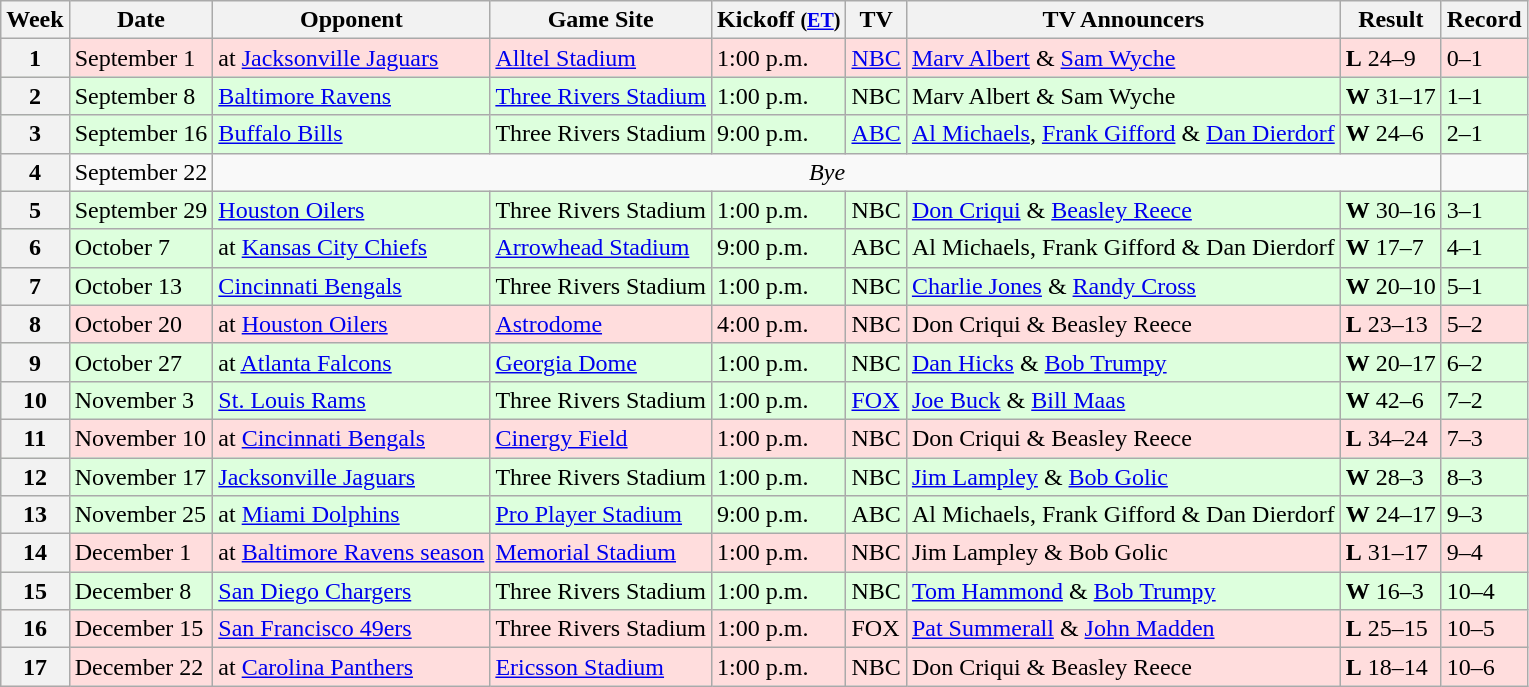<table class="wikitable">
<tr>
<th>Week</th>
<th>Date</th>
<th>Opponent</th>
<th>Game Site</th>
<th>Kickoff <small>(<a href='#'>ET</a>)</small></th>
<th>TV</th>
<th>TV Announcers</th>
<th>Result</th>
<th>Record</th>
</tr>
<tr style="background:#ffdddd;">
<th>1</th>
<td>September 1</td>
<td>at <a href='#'>Jacksonville Jaguars</a></td>
<td><a href='#'>Alltel Stadium</a></td>
<td>1:00 p.m.</td>
<td><a href='#'>NBC</a></td>
<td><a href='#'>Marv Albert</a> & <a href='#'>Sam Wyche</a></td>
<td><strong>L</strong> 24–9</td>
<td>0–1</td>
</tr>
<tr style="background: #ddffdd;">
<th>2</th>
<td>September 8</td>
<td><a href='#'>Baltimore Ravens</a></td>
<td><a href='#'>Three Rivers Stadium</a></td>
<td>1:00 p.m.</td>
<td>NBC</td>
<td>Marv Albert & Sam Wyche</td>
<td><strong>W</strong> 31–17</td>
<td>1–1</td>
</tr>
<tr style="background: #ddffdd;">
<th>3</th>
<td>September 16</td>
<td><a href='#'>Buffalo Bills</a></td>
<td>Three Rivers Stadium</td>
<td>9:00 p.m.</td>
<td><a href='#'>ABC</a></td>
<td><a href='#'>Al Michaels</a>, <a href='#'>Frank Gifford</a> & <a href='#'>Dan Dierdorf</a></td>
<td><strong>W</strong> 24–6</td>
<td>2–1</td>
</tr>
<tr>
<th>4</th>
<td>September 22</td>
<td colspan=6 align="center"><em>Bye</em></td>
</tr>
<tr style="background: #ddffdd;">
<th>5</th>
<td>September 29</td>
<td><a href='#'>Houston Oilers</a></td>
<td>Three Rivers Stadium</td>
<td>1:00 p.m.</td>
<td>NBC</td>
<td><a href='#'>Don Criqui</a> & <a href='#'>Beasley Reece</a></td>
<td><strong>W</strong> 30–16</td>
<td>3–1</td>
</tr>
<tr style="background: #ddffdd;">
<th>6</th>
<td>October 7</td>
<td>at <a href='#'>Kansas City Chiefs</a></td>
<td><a href='#'>Arrowhead Stadium</a></td>
<td>9:00 p.m.</td>
<td>ABC</td>
<td>Al Michaels, Frank Gifford & Dan Dierdorf</td>
<td><strong>W</strong> 17–7</td>
<td>4–1</td>
</tr>
<tr style="background: #ddffdd;">
<th>7</th>
<td>October 13</td>
<td><a href='#'>Cincinnati Bengals</a></td>
<td>Three Rivers Stadium</td>
<td>1:00 p.m.</td>
<td>NBC</td>
<td><a href='#'>Charlie Jones</a> & <a href='#'>Randy Cross</a></td>
<td><strong>W</strong> 20–10</td>
<td>5–1</td>
</tr>
<tr style="background:#ffdddd;">
<th>8</th>
<td>October 20</td>
<td>at <a href='#'>Houston Oilers</a></td>
<td><a href='#'>Astrodome</a></td>
<td>4:00 p.m.</td>
<td>NBC</td>
<td>Don Criqui & Beasley Reece</td>
<td><strong>L</strong> 23–13</td>
<td>5–2</td>
</tr>
<tr style="background: #ddffdd;">
<th>9</th>
<td>October 27</td>
<td>at <a href='#'>Atlanta Falcons</a></td>
<td><a href='#'>Georgia Dome</a></td>
<td>1:00 p.m.</td>
<td>NBC</td>
<td><a href='#'>Dan Hicks</a> & <a href='#'>Bob Trumpy</a></td>
<td><strong>W</strong> 20–17</td>
<td>6–2</td>
</tr>
<tr style="background: #ddffdd;">
<th>10</th>
<td>November 3</td>
<td><a href='#'>St. Louis Rams</a></td>
<td>Three Rivers Stadium</td>
<td>1:00 p.m.</td>
<td><a href='#'>FOX</a></td>
<td><a href='#'>Joe Buck</a> & <a href='#'>Bill Maas</a></td>
<td><strong>W</strong> 42–6</td>
<td>7–2</td>
</tr>
<tr style="background:#ffdddd;">
<th>11</th>
<td>November 10</td>
<td>at <a href='#'>Cincinnati Bengals</a></td>
<td><a href='#'>Cinergy Field</a></td>
<td>1:00 p.m.</td>
<td>NBC</td>
<td>Don Criqui & Beasley Reece</td>
<td><strong>L</strong> 34–24</td>
<td>7–3</td>
</tr>
<tr style="background: #ddffdd;">
<th>12</th>
<td>November 17</td>
<td><a href='#'>Jacksonville Jaguars</a></td>
<td>Three Rivers Stadium</td>
<td>1:00 p.m.</td>
<td>NBC</td>
<td><a href='#'>Jim Lampley</a> & <a href='#'>Bob Golic</a></td>
<td><strong>W</strong> 28–3</td>
<td>8–3</td>
</tr>
<tr style="background: #ddffdd;">
<th>13</th>
<td>November 25</td>
<td>at <a href='#'>Miami Dolphins</a></td>
<td><a href='#'>Pro Player Stadium</a></td>
<td>9:00 p.m.</td>
<td>ABC</td>
<td>Al Michaels, Frank Gifford & Dan Dierdorf</td>
<td><strong>W</strong> 24–17</td>
<td>9–3</td>
</tr>
<tr style="background:#ffdddd;">
<th>14</th>
<td>December 1</td>
<td>at <a href='#'>Baltimore Ravens season</a></td>
<td><a href='#'>Memorial Stadium</a></td>
<td>1:00 p.m.</td>
<td>NBC</td>
<td>Jim Lampley & Bob Golic</td>
<td><strong>L</strong> 31–17</td>
<td>9–4</td>
</tr>
<tr style="background: #ddffdd;">
<th>15</th>
<td>December 8</td>
<td><a href='#'>San Diego Chargers</a></td>
<td>Three Rivers Stadium</td>
<td>1:00 p.m.</td>
<td>NBC</td>
<td><a href='#'>Tom Hammond</a> & <a href='#'>Bob Trumpy</a></td>
<td><strong>W</strong> 16–3</td>
<td>10–4</td>
</tr>
<tr style="background: #ffdddd;">
<th>16</th>
<td>December 15</td>
<td><a href='#'>San Francisco 49ers</a></td>
<td>Three Rivers Stadium</td>
<td>1:00 p.m.</td>
<td>FOX</td>
<td><a href='#'>Pat Summerall</a> & <a href='#'>John Madden</a></td>
<td><strong>L</strong> 25–15</td>
<td>10–5</td>
</tr>
<tr style="background:#ffdddd;">
<th>17</th>
<td>December 22</td>
<td>at <a href='#'>Carolina Panthers</a></td>
<td><a href='#'>Ericsson Stadium</a></td>
<td>1:00 p.m.</td>
<td>NBC</td>
<td>Don Criqui & Beasley Reece</td>
<td><strong>L</strong> 18–14</td>
<td>10–6</td>
</tr>
</table>
